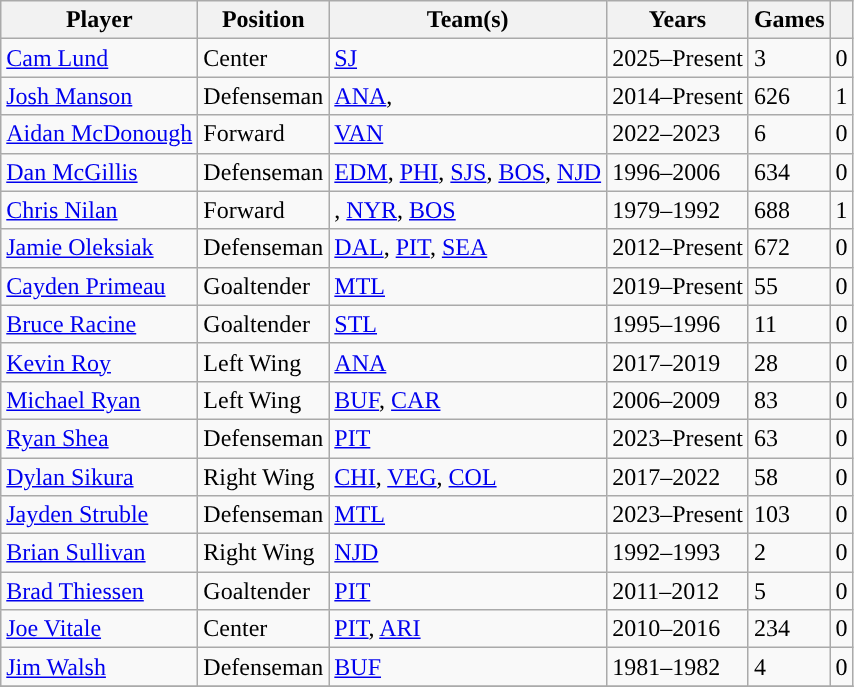<table class="wikitable sortable">
<tr>
<th>Player</th>
<th>Position</th>
<th>Team(s)</th>
<th>Years</th>
<th>Games</th>
<th><a href='#'></a></th>
</tr>
<tr>
<td><a href='#'>Cam Lund</a></td>
<td>Center</td>
<td><a href='#'>SJ</a></td>
<td>2025–Present</td>
<td>3</td>
<td>0</td>
</tr>
<tr>
<td><a href='#'>Josh Manson</a></td>
<td>Defenseman</td>
<td><a href='#'>ANA</a>, <span><strong></strong></span></td>
<td>2014–Present</td>
<td>626</td>
<td>1</td>
</tr>
<tr>
<td><a href='#'>Aidan McDonough</a></td>
<td>Forward</td>
<td><a href='#'>VAN</a></td>
<td>2022–2023</td>
<td>6</td>
<td>0</td>
</tr>
<tr>
<td><a href='#'>Dan McGillis</a></td>
<td>Defenseman</td>
<td><a href='#'>EDM</a>, <a href='#'>PHI</a>, <a href='#'>SJS</a>, <a href='#'>BOS</a>, <a href='#'>NJD</a></td>
<td>1996–2006</td>
<td>634</td>
<td>0</td>
</tr>
<tr>
<td><a href='#'>Chris Nilan</a></td>
<td>Forward</td>
<td><span><strong></strong></span>, <a href='#'>NYR</a>, <a href='#'>BOS</a></td>
<td>1979–1992</td>
<td>688</td>
<td>1</td>
</tr>
<tr>
<td><a href='#'>Jamie Oleksiak</a></td>
<td>Defenseman</td>
<td><a href='#'>DAL</a>, <a href='#'>PIT</a>, <a href='#'>SEA</a></td>
<td>2012–Present</td>
<td>672</td>
<td>0</td>
</tr>
<tr>
<td><a href='#'>Cayden Primeau</a></td>
<td>Goaltender</td>
<td><a href='#'>MTL</a></td>
<td>2019–Present</td>
<td>55</td>
<td>0</td>
</tr>
<tr>
<td><a href='#'>Bruce Racine</a></td>
<td>Goaltender</td>
<td><a href='#'>STL</a></td>
<td>1995–1996</td>
<td>11</td>
<td>0</td>
</tr>
<tr>
<td><a href='#'>Kevin Roy</a></td>
<td>Left Wing</td>
<td><a href='#'>ANA</a></td>
<td>2017–2019</td>
<td>28</td>
<td>0</td>
</tr>
<tr>
<td><a href='#'>Michael Ryan</a></td>
<td>Left Wing</td>
<td><a href='#'>BUF</a>, <a href='#'>CAR</a></td>
<td>2006–2009</td>
<td>83</td>
<td>0</td>
</tr>
<tr>
<td><a href='#'>Ryan Shea</a></td>
<td>Defenseman</td>
<td><a href='#'>PIT</a></td>
<td>2023–Present</td>
<td>63</td>
<td>0</td>
</tr>
<tr>
<td><a href='#'>Dylan Sikura</a></td>
<td>Right Wing</td>
<td><a href='#'>CHI</a>, <a href='#'>VEG</a>, <a href='#'>COL</a></td>
<td>2017–2022</td>
<td>58</td>
<td>0</td>
</tr>
<tr>
<td><a href='#'>Jayden Struble</a></td>
<td>Defenseman</td>
<td><a href='#'>MTL</a></td>
<td>2023–Present</td>
<td>103</td>
<td>0</td>
</tr>
<tr>
<td><a href='#'>Brian Sullivan</a></td>
<td>Right Wing</td>
<td><a href='#'>NJD</a></td>
<td>1992–1993</td>
<td>2</td>
<td>0</td>
</tr>
<tr>
<td><a href='#'>Brad Thiessen</a></td>
<td>Goaltender</td>
<td><a href='#'>PIT</a></td>
<td>2011–2012</td>
<td>5</td>
<td>0</td>
</tr>
<tr>
<td><a href='#'>Joe Vitale</a></td>
<td>Center</td>
<td><a href='#'>PIT</a>, <a href='#'>ARI</a></td>
<td>2010–2016</td>
<td>234</td>
<td>0</td>
</tr>
<tr>
<td><a href='#'>Jim Walsh</a></td>
<td>Defenseman</td>
<td><a href='#'>BUF</a></td>
<td>1981–1982</td>
<td>4</td>
<td>0</td>
</tr>
<tr>
</tr>
</table>
